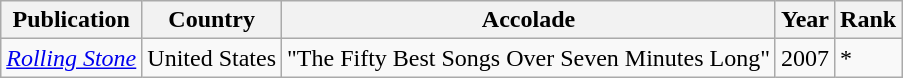<table class="wikitable" border="1">
<tr>
<th>Publication</th>
<th>Country</th>
<th>Accolade</th>
<th>Year</th>
<th>Rank</th>
</tr>
<tr>
<td><em><a href='#'>Rolling Stone</a></em></td>
<td>United States</td>
<td>"The Fifty Best Songs Over Seven Minutes Long"</td>
<td>2007</td>
<td>*</td>
</tr>
</table>
